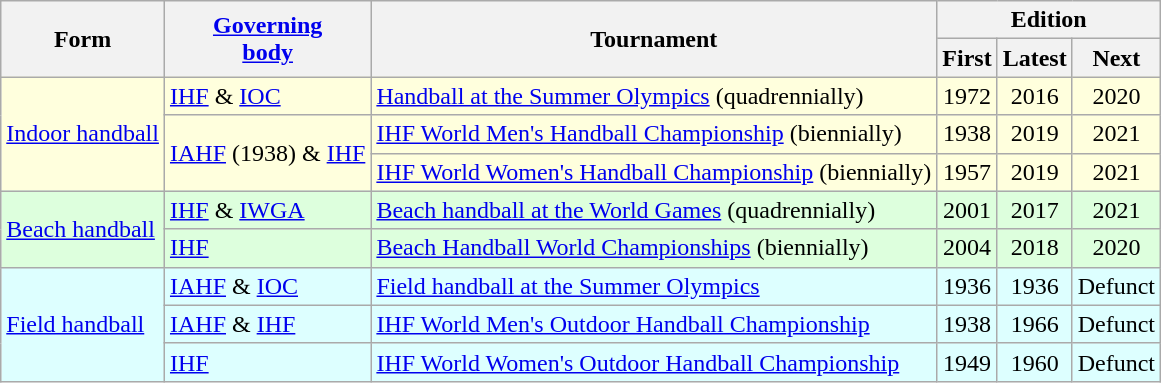<table class="wikitable">
<tr>
<th rowspan="2">Form</th>
<th rowspan="2"><a href='#'>Governing<br>body</a></th>
<th rowspan="2">Tournament</th>
<th colspan="3">Edition</th>
</tr>
<tr>
<th>First</th>
<th>Latest</th>
<th>Next</th>
</tr>
<tr style="background: #ffd;">
<td rowspan="3"><a href='#'>Indoor handball</a></td>
<td><a href='#'>IHF</a> & <a href='#'>IOC</a></td>
<td><a href='#'>Handball at the Summer Olympics</a> (quadrennially)</td>
<td style="text-align:center;">1972</td>
<td style="text-align:center;">2016</td>
<td style="text-align:center;">2020</td>
</tr>
<tr style="background: #ffd;">
<td rowspan="2"><a href='#'>IAHF</a> (1938) & <a href='#'>IHF</a></td>
<td><a href='#'>IHF World Men's Handball Championship</a> (biennially)</td>
<td style="text-align:center;">1938</td>
<td style="text-align:center;">2019</td>
<td style="text-align:center;">2021</td>
</tr>
<tr style="background:#ffd;">
<td><a href='#'>IHF World Women's Handball Championship</a> (biennially)</td>
<td style="text-align:center;">1957</td>
<td style="text-align:center;">2019</td>
<td style="text-align:center;">2021</td>
</tr>
<tr style="background: #dfd;">
<td rowspan="2"><a href='#'>Beach handball</a></td>
<td><a href='#'>IHF</a> & <a href='#'>IWGA</a></td>
<td><a href='#'>Beach handball at the World Games</a> (quadrennially)</td>
<td style="text-align:center;">2001</td>
<td style="text-align:center;">2017</td>
<td style="text-align:center;">2021</td>
</tr>
<tr style="background: #dfd;">
<td><a href='#'>IHF</a></td>
<td><a href='#'>Beach Handball World Championships</a> (biennially)</td>
<td style="text-align:center;">2004</td>
<td style="text-align:center;">2018</td>
<td style="text-align:center;">2020</td>
</tr>
<tr style="background: #dff;">
<td rowspan="3"><a href='#'>Field handball</a></td>
<td><a href='#'>IAHF</a> & <a href='#'>IOC</a></td>
<td><a href='#'>Field handball at the Summer Olympics</a></td>
<td style="text-align:center;">1936</td>
<td style="text-align:center;">1936</td>
<td style="text-align:center;">Defunct</td>
</tr>
<tr style="background: #dff;">
<td><a href='#'>IAHF</a> & <a href='#'>IHF</a></td>
<td><a href='#'>IHF World Men's Outdoor Handball Championship</a></td>
<td style="text-align:center;">1938</td>
<td style="text-align:center;">1966</td>
<td style="text-align:center;">Defunct</td>
</tr>
<tr style="background: #dff;">
<td><a href='#'>IHF</a></td>
<td><a href='#'>IHF World Women's Outdoor Handball Championship</a></td>
<td style="text-align:center;">1949</td>
<td style="text-align:center;">1960</td>
<td style="text-align:center;">Defunct</td>
</tr>
</table>
